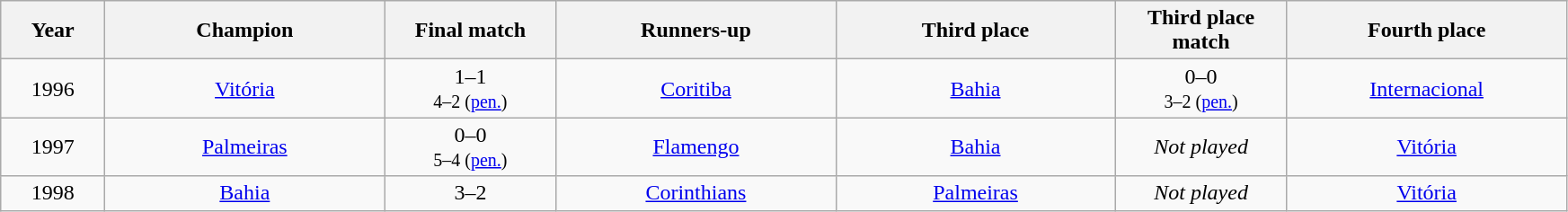<table class="wikitable">
<tr>
<th width=70>Year</th>
<th width=200>Champion</th>
<th width=120>Final match</th>
<th width=200>Runners-up</th>
<th width=200>Third place</th>
<th width=120>Third place match</th>
<th width=200>Fourth place</th>
</tr>
<tr>
<td align=center>1996</td>
<td align=center><a href='#'>Vitória</a><br></td>
<td align=center>1–1 <br> <small>4–2 (<a href='#'>pen.</a>)</small></td>
<td align=center><a href='#'>Coritiba</a><br></td>
<td align=center><a href='#'>Bahia</a><br></td>
<td align=center>0–0 <br> <small>3–2 (<a href='#'>pen.</a>)</small></td>
<td align=center><a href='#'>Internacional</a><br></td>
</tr>
<tr>
<td align=center>1997</td>
<td align=center><a href='#'>Palmeiras</a><br></td>
<td align=center>0–0 <br> <small>5–4 (<a href='#'>pen.</a>)</small></td>
<td align=center><a href='#'>Flamengo</a><br></td>
<td align=center><a href='#'>Bahia</a><br></td>
<td align=center><em>Not played</em></td>
<td align=center><a href='#'>Vitória</a><br></td>
</tr>
<tr>
<td align=center>1998</td>
<td align=center><a href='#'>Bahia</a><br></td>
<td align=center>3–2</td>
<td align=center><a href='#'>Corinthians</a><br></td>
<td align=center><a href='#'>Palmeiras</a><br></td>
<td align=center><em>Not played</em></td>
<td align=center><a href='#'>Vitória</a><br></td>
</tr>
</table>
